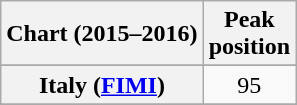<table class="wikitable sortable plainrowheaders" style="text-align:center;">
<tr>
<th scope="col">Chart (2015–2016)</th>
<th scope="col">Peak<br>position</th>
</tr>
<tr>
</tr>
<tr>
</tr>
<tr>
</tr>
<tr>
</tr>
<tr>
</tr>
<tr>
</tr>
<tr>
</tr>
<tr>
<th scope="row">Italy (<a href='#'>FIMI</a>)</th>
<td>95</td>
</tr>
<tr>
</tr>
<tr>
</tr>
<tr>
</tr>
<tr>
</tr>
<tr>
</tr>
<tr>
</tr>
<tr>
</tr>
<tr>
</tr>
<tr>
</tr>
<tr>
</tr>
<tr>
</tr>
</table>
